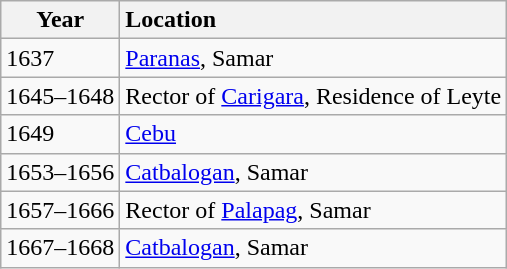<table class="wikitable">
<tr>
<th>Year</th>
<th style="text-align:left;">Location</th>
</tr>
<tr style="text-align:left;">
<td>1637</td>
<td style="text-align:left;"><a href='#'>Paranas</a>, Samar</td>
</tr>
<tr style="text-align:left;">
<td>1645–1648</td>
<td style="text-align:left;">Rector of <a href='#'>Carigara</a>, Residence of Leyte</td>
</tr>
<tr style="text-align:left;">
<td>1649</td>
<td style="text-align:left;"><a href='#'>Cebu</a></td>
</tr>
<tr style="text-align:left;">
<td>1653–1656</td>
<td style="text-align:left;"><a href='#'>Catbalogan</a>, Samar</td>
</tr>
<tr style="text-align:left;">
<td>1657–1666</td>
<td style="text-align:left;">Rector of <a href='#'>Palapag</a>, Samar</td>
</tr>
<tr style="text-align:left;">
<td>1667–1668</td>
<td style="text-align:left;"><a href='#'>Catbalogan</a>, Samar</td>
</tr>
</table>
